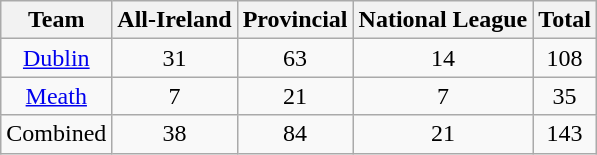<table class="wikitable" style="text-align:center;">
<tr>
<th>Team</th>
<th>All-Ireland</th>
<th>Provincial</th>
<th>National League</th>
<th>Total</th>
</tr>
<tr |>
<td><a href='#'>Dublin</a></td>
<td>31</td>
<td>63</td>
<td>14</td>
<td>108</td>
</tr>
<tr>
<td><a href='#'>Meath</a></td>
<td>7</td>
<td>21</td>
<td>7</td>
<td>35</td>
</tr>
<tr>
<td>Combined</td>
<td>38</td>
<td>84</td>
<td>21</td>
<td>143</td>
</tr>
</table>
